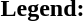<table class="toccolours" style="font-size:100%; white-space:nowrap;">
<tr>
<td><strong>Legend:</strong></td>
</tr>
<tr>
<td></td>
</tr>
<tr>
<td></td>
</tr>
</table>
